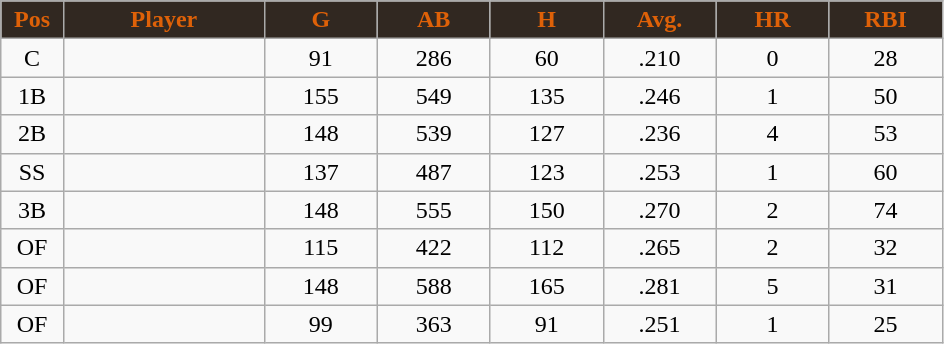<table class="wikitable sortable">
<tr>
<th style="background:#312821;color:#de6108;" width="5%">Pos</th>
<th style="background:#312821;color:#de6108;" width="16%">Player</th>
<th style="background:#312821;color:#de6108;" width="9%">G</th>
<th style="background:#312821;color:#de6108;" width="9%">AB</th>
<th style="background:#312821;color:#de6108;" width="9%">H</th>
<th style="background:#312821;color:#de6108;" width="9%">Avg.</th>
<th style="background:#312821;color:#de6108;" width="9%">HR</th>
<th style="background:#312821;color:#de6108;" width="9%">RBI</th>
</tr>
<tr align="center">
<td>C</td>
<td></td>
<td>91</td>
<td>286</td>
<td>60</td>
<td>.210</td>
<td>0</td>
<td>28</td>
</tr>
<tr align="center">
<td>1B</td>
<td></td>
<td>155</td>
<td>549</td>
<td>135</td>
<td>.246</td>
<td>1</td>
<td>50</td>
</tr>
<tr align="center">
<td>2B</td>
<td></td>
<td>148</td>
<td>539</td>
<td>127</td>
<td>.236</td>
<td>4</td>
<td>53</td>
</tr>
<tr align="center">
<td>SS</td>
<td></td>
<td>137</td>
<td>487</td>
<td>123</td>
<td>.253</td>
<td>1</td>
<td>60</td>
</tr>
<tr align="center">
<td>3B</td>
<td></td>
<td>148</td>
<td>555</td>
<td>150</td>
<td>.270</td>
<td>2</td>
<td>74</td>
</tr>
<tr align="center">
<td>OF</td>
<td></td>
<td>115</td>
<td>422</td>
<td>112</td>
<td>.265</td>
<td>2</td>
<td>32</td>
</tr>
<tr align="center">
<td>OF</td>
<td></td>
<td>148</td>
<td>588</td>
<td>165</td>
<td>.281</td>
<td>5</td>
<td>31</td>
</tr>
<tr align="center">
<td>OF</td>
<td></td>
<td>99</td>
<td>363</td>
<td>91</td>
<td>.251</td>
<td>1</td>
<td>25</td>
</tr>
</table>
